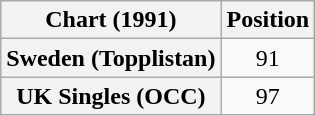<table class="wikitable plainrowheaders" style="text-align:center">
<tr>
<th>Chart (1991)</th>
<th>Position</th>
</tr>
<tr>
<th scope="row">Sweden (Topplistan)</th>
<td>91</td>
</tr>
<tr>
<th scope="row">UK Singles (OCC)</th>
<td>97</td>
</tr>
</table>
